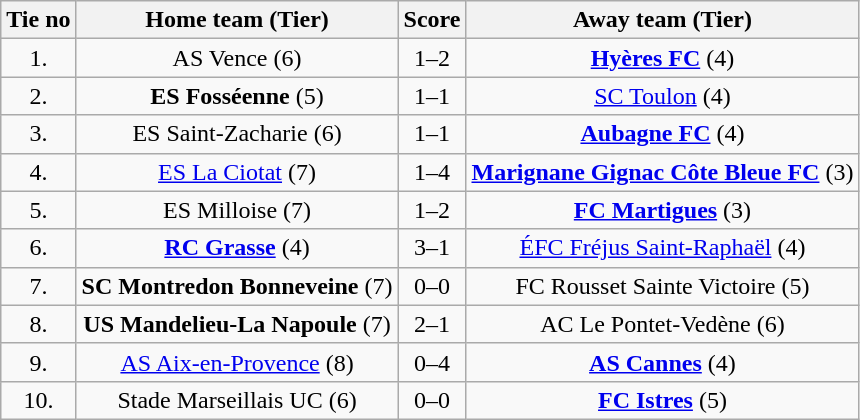<table class="wikitable" style="text-align: center">
<tr>
<th>Tie no</th>
<th>Home team (Tier)</th>
<th>Score</th>
<th>Away team (Tier)</th>
</tr>
<tr>
<td>1.</td>
<td>AS Vence (6)</td>
<td>1–2</td>
<td><strong><a href='#'>Hyères FC</a></strong> (4)</td>
</tr>
<tr>
<td>2.</td>
<td><strong>ES Fosséenne</strong> (5)</td>
<td>1–1 </td>
<td><a href='#'>SC Toulon</a> (4)</td>
</tr>
<tr>
<td>3.</td>
<td>ES Saint-Zacharie (6)</td>
<td>1–1 </td>
<td><strong><a href='#'>Aubagne FC</a></strong> (4)</td>
</tr>
<tr>
<td>4.</td>
<td><a href='#'>ES La Ciotat</a> (7)</td>
<td>1–4</td>
<td><strong><a href='#'>Marignane Gignac Côte Bleue FC</a></strong> (3)</td>
</tr>
<tr>
<td>5.</td>
<td>ES Milloise (7)</td>
<td>1–2</td>
<td><strong><a href='#'>FC Martigues</a></strong> (3)</td>
</tr>
<tr>
<td>6.</td>
<td><strong><a href='#'>RC Grasse</a></strong> (4)</td>
<td>3–1</td>
<td><a href='#'>ÉFC Fréjus Saint-Raphaël</a> (4)</td>
</tr>
<tr>
<td>7.</td>
<td><strong>SC Montredon Bonneveine</strong> (7)</td>
<td>0–0 </td>
<td>FC Rousset Sainte Victoire (5)</td>
</tr>
<tr>
<td>8.</td>
<td><strong>US Mandelieu-La Napoule</strong> (7)</td>
<td>2–1</td>
<td>AC Le Pontet-Vedène (6)</td>
</tr>
<tr>
<td>9.</td>
<td><a href='#'>AS Aix-en-Provence</a> (8)</td>
<td>0–4</td>
<td><strong><a href='#'>AS Cannes</a></strong> (4)</td>
</tr>
<tr>
<td>10.</td>
<td>Stade Marseillais UC (6)</td>
<td>0–0 </td>
<td><strong><a href='#'>FC Istres</a></strong> (5)</td>
</tr>
</table>
